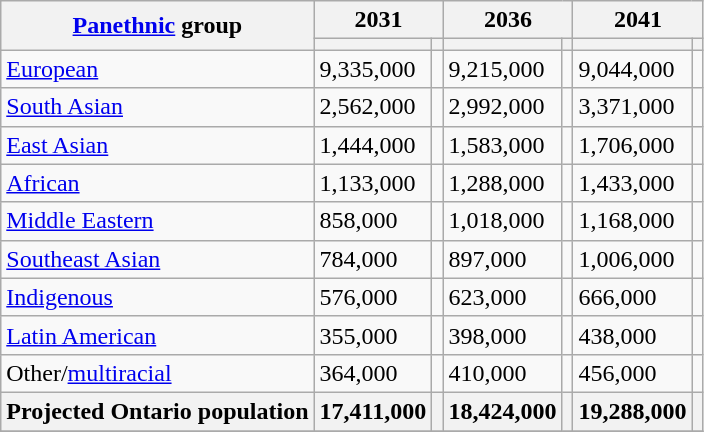<table class="wikitable">
<tr>
<th rowspan="2"><a href='#'>Panethnic</a> group</th>
<th colspan="2">2031</th>
<th colspan="2">2036</th>
<th colspan="2">2041</th>
</tr>
<tr>
<th><a href='#'></a></th>
<th></th>
<th></th>
<th></th>
<th></th>
<th></th>
</tr>
<tr>
<td><a href='#'>European</a></td>
<td>9,335,000</td>
<td></td>
<td>9,215,000</td>
<td></td>
<td>9,044,000</td>
<td></td>
</tr>
<tr>
<td><a href='#'>South Asian</a></td>
<td>2,562,000</td>
<td></td>
<td>2,992,000</td>
<td></td>
<td>3,371,000</td>
<td></td>
</tr>
<tr>
<td><a href='#'>East Asian</a></td>
<td>1,444,000</td>
<td></td>
<td>1,583,000</td>
<td></td>
<td>1,706,000</td>
<td></td>
</tr>
<tr>
<td><a href='#'>African</a></td>
<td>1,133,000</td>
<td></td>
<td>1,288,000</td>
<td></td>
<td>1,433,000</td>
<td></td>
</tr>
<tr>
<td><a href='#'>Middle Eastern</a></td>
<td>858,000</td>
<td></td>
<td>1,018,000</td>
<td></td>
<td>1,168,000</td>
<td></td>
</tr>
<tr>
<td><a href='#'>Southeast Asian</a></td>
<td>784,000</td>
<td></td>
<td>897,000</td>
<td></td>
<td>1,006,000</td>
<td></td>
</tr>
<tr>
<td><a href='#'>Indigenous</a></td>
<td>576,000</td>
<td></td>
<td>623,000</td>
<td></td>
<td>666,000</td>
<td></td>
</tr>
<tr>
<td><a href='#'>Latin American</a></td>
<td>355,000</td>
<td></td>
<td>398,000</td>
<td></td>
<td>438,000</td>
<td></td>
</tr>
<tr>
<td>Other/<a href='#'>multiracial</a></td>
<td>364,000</td>
<td></td>
<td>410,000</td>
<td></td>
<td>456,000</td>
<td></td>
</tr>
<tr>
<th>Projected Ontario population</th>
<th>17,411,000</th>
<th></th>
<th>18,424,000</th>
<th></th>
<th>19,288,000</th>
<th></th>
</tr>
<tr class="sortbottom">
</tr>
</table>
